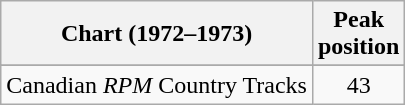<table class="wikitable sortable">
<tr>
<th align="left">Chart (1972–1973)</th>
<th align="center">Peak<br>position</th>
</tr>
<tr>
</tr>
<tr>
<td align="left">Canadian <em>RPM</em> Country Tracks</td>
<td align="center">43</td>
</tr>
</table>
